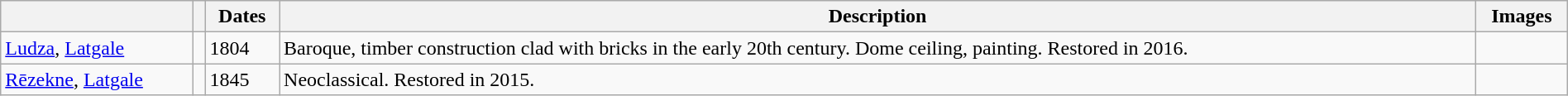<table class="wikitable sortable"style="border: 1px solid gray; border-collapse: collapse;"width="100%"cellspacing="1"cellpadding="2">
<tr>
<th></th>
<th></th>
<th>Dates</th>
<th class="unsortable">Description</th>
<th class="unsortable">Images</th>
</tr>
<tr id="L">
<td><a href='#'>Ludza</a>, <a href='#'>Latgale</a></td>
<td><br></td>
<td>1804</td>
<td>Baroque, timber construction clad with bricks in the early 20th century. Dome ceiling, painting. Restored in 2016.</td>
<td></td>
</tr>
<tr id="R">
<td><a href='#'>Rēzekne</a>, <a href='#'>Latgale</a></td>
<td></td>
<td>1845</td>
<td>Neoclassical. Restored in 2015.</td>
<td></td>
</tr>
</table>
